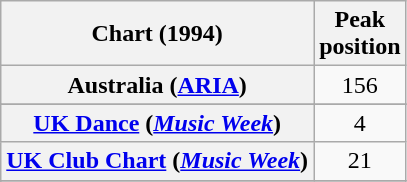<table class="wikitable sortable plainrowheaders">
<tr>
<th>Chart (1994)</th>
<th>Peak<br>position</th>
</tr>
<tr>
<th scope="row">Australia (<a href='#'>ARIA</a>)</th>
<td align="center">156</td>
</tr>
<tr>
</tr>
<tr>
</tr>
<tr>
<th scope="row"><a href='#'>UK Dance</a> (<em><a href='#'>Music Week</a></em>)</th>
<td align="center">4</td>
</tr>
<tr>
<th scope="row"><a href='#'>UK Club Chart</a> (<em><a href='#'>Music Week</a></em>)</th>
<td align="center">21</td>
</tr>
<tr>
</tr>
<tr>
</tr>
<tr>
</tr>
<tr>
</tr>
<tr>
</tr>
</table>
